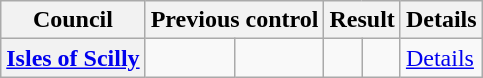<table class="wikitable sortable" border="1">
<tr>
<th scope="col">Council</th>
<th colspan=2>Previous control</th>
<th colspan=2>Result</th>
<th class="unsortable" scope="col">Details</th>
</tr>
<tr>
<th scope="row" style="text-align: left;"><a href='#'>Isles of Scilly</a></th>
<td></td>
<td></td>
<td></td>
<td></td>
<td><a href='#'>Details</a></td>
</tr>
</table>
